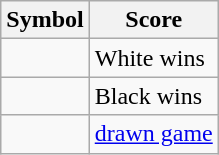<table class="wikitable" style="float:right;clear:right;">
<tr>
<th>Symbol</th>
<th>Score</th>
</tr>
<tr>
<td style="text-align:center"></td>
<td>White wins</td>
</tr>
<tr>
<td style="text-align:center"></td>
<td>Black wins</td>
</tr>
<tr>
<td style="text-align:center"></td>
<td><a href='#'>drawn game</a></td>
</tr>
</table>
